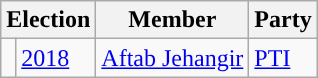<table class="wikitable">
<tr>
<th colspan="2">Election</th>
<th>Member</th>
<th>Party</th>
</tr>
<tr>
<td style="background-color: "></td>
<td><a href='#'>2018</a></td>
<td><a href='#'>Aftab Jehangir</a></td>
<td><a href='#'>PTI</a></td>
</tr>
</table>
